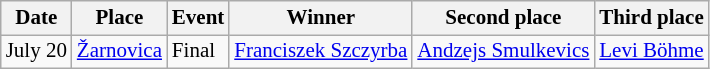<table class=wikitable style="font-size:14px">
<tr>
<th>Date</th>
<th>Place</th>
<th>Event</th>
<th>Winner</th>
<th>Second place</th>
<th>Third place</th>
</tr>
<tr>
<td>July 20</td>
<td> <a href='#'>Žarnovica</a></td>
<td>Final</td>
<td> <a href='#'>Franciszek Szczyrba</a></td>
<td> <a href='#'>Andzejs Smulkevics</a></td>
<td> <a href='#'>Levi Böhme</a></td>
</tr>
</table>
